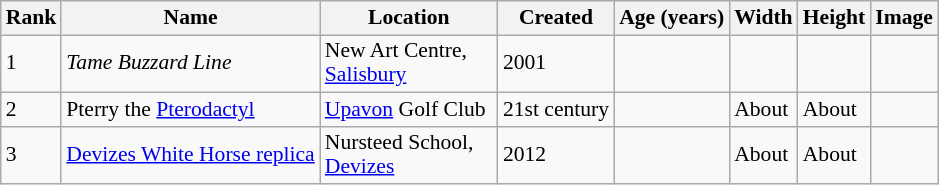<table class="sortable wikitable" style="text-align:left;font-size:90%;line-height:110%;clear:left;">
<tr>
<th width="20">Rank</th>
<th>Name</th>
<th width="112">Location</th>
<th>Created</th>
<th>Age (years)</th>
<th>Width</th>
<th>Height</th>
<th>Image</th>
</tr>
<tr>
<td>1</td>
<td><em>Tame Buzzard Line</em></td>
<td>New Art Centre, <a href='#'>Salisbury</a></td>
<td>2001</td>
<td></td>
<td></td>
<td></td>
<td></td>
</tr>
<tr>
<td>2</td>
<td>Pterry the <a href='#'>Pterodactyl</a></td>
<td><a href='#'>Upavon</a> Golf Club</td>
<td>21st century</td>
<td></td>
<td>About </td>
<td>About </td>
<td></td>
</tr>
<tr>
<td>3</td>
<td><a href='#'>Devizes White Horse replica</a></td>
<td>Nursteed School, <a href='#'>Devizes</a></td>
<td>2012</td>
<td></td>
<td>About </td>
<td>About </td>
<td></td>
</tr>
</table>
